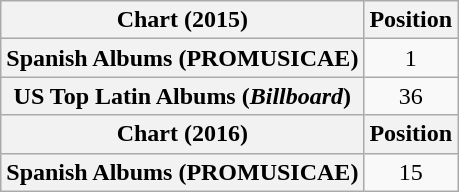<table class="wikitable plainrowheaders" style="text-align:center">
<tr>
<th scope="col">Chart (2015)</th>
<th scope="col">Position</th>
</tr>
<tr>
<th scope="row">Spanish Albums (PROMUSICAE)</th>
<td>1</td>
</tr>
<tr>
<th scope="row">US Top Latin Albums (<em>Billboard</em>)</th>
<td>36</td>
</tr>
<tr>
<th scope="col">Chart (2016)</th>
<th scope="col">Position</th>
</tr>
<tr>
<th scope="row">Spanish Albums (PROMUSICAE)</th>
<td>15</td>
</tr>
</table>
